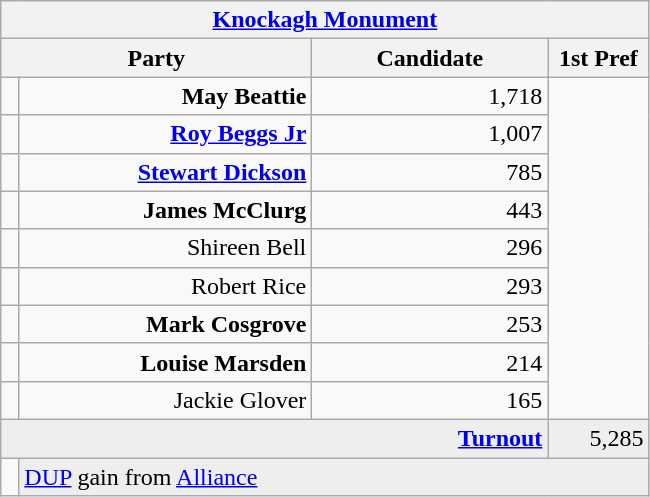<table class="wikitable">
<tr>
<th colspan="4" align="center"><a href='#'>Knockagh Monument</a></th>
</tr>
<tr>
<th colspan="2" align="center" width=200>Party</th>
<th width=150>Candidate</th>
<th width=60>1st Pref</th>
</tr>
<tr>
<td></td>
<td align="right"><strong>May Beattie</strong></td>
<td align="right">1,718</td>
</tr>
<tr>
<td></td>
<td align="right"><strong><a href='#'>Roy Beggs Jr</a></strong></td>
<td align="right">1,007</td>
</tr>
<tr>
<td></td>
<td align="right"><strong><a href='#'>Stewart Dickson</a></strong></td>
<td align="right">785</td>
</tr>
<tr>
<td></td>
<td align="right"><strong>James McClurg</strong></td>
<td align="right">443</td>
</tr>
<tr>
<td></td>
<td align="right">Shireen Bell</td>
<td align="right">296</td>
</tr>
<tr>
<td></td>
<td align="right">Robert Rice</td>
<td align="right">293</td>
</tr>
<tr>
<td></td>
<td align="right"><strong>Mark Cosgrove</strong></td>
<td align="right">253</td>
</tr>
<tr>
<td></td>
<td align="right"><strong>Louise Marsden</strong></td>
<td align="right">214</td>
</tr>
<tr>
<td></td>
<td align="right">Jackie Glover</td>
<td align="right">165</td>
</tr>
<tr bgcolor="EEEEEE">
<td colspan=3 align="right"><strong><a href='#'>Turnout</a></strong></td>
<td align="right">5,285</td>
</tr>
<tr>
<td bgcolor=></td>
<td colspan=3 bgcolor="EEEEEE"><a href='#'>DUP</a> gain from <a href='#'>Alliance</a></td>
</tr>
</table>
